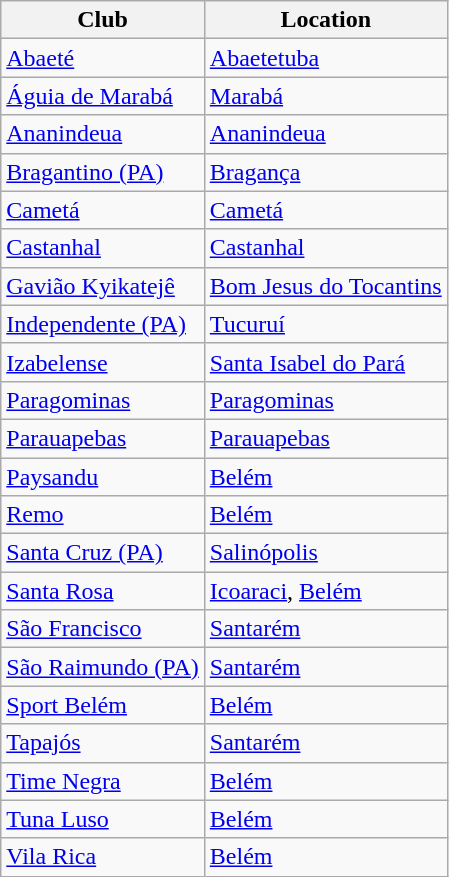<table class="wikitable sortable">
<tr>
<th>Club</th>
<th>Location</th>
</tr>
<tr>
<td><a href='#'>Abaeté</a></td>
<td><a href='#'>Abaetetuba</a></td>
</tr>
<tr>
<td><a href='#'>Águia de Marabá</a></td>
<td><a href='#'>Marabá</a></td>
</tr>
<tr>
<td><a href='#'>Ananindeua</a></td>
<td><a href='#'>Ananindeua</a></td>
</tr>
<tr>
<td><a href='#'>Bragantino (PA)</a></td>
<td><a href='#'>Bragança</a></td>
</tr>
<tr>
<td><a href='#'>Cametá</a></td>
<td><a href='#'>Cametá</a></td>
</tr>
<tr>
<td><a href='#'>Castanhal</a></td>
<td><a href='#'>Castanhal</a></td>
</tr>
<tr>
<td><a href='#'>Gavião Kyikatejê</a></td>
<td><a href='#'>Bom Jesus do Tocantins</a></td>
</tr>
<tr>
<td><a href='#'>Independente (PA)</a></td>
<td><a href='#'>Tucuruí</a></td>
</tr>
<tr>
<td><a href='#'>Izabelense</a></td>
<td><a href='#'>Santa Isabel do Pará</a></td>
</tr>
<tr>
<td><a href='#'>Paragominas</a></td>
<td><a href='#'>Paragominas</a></td>
</tr>
<tr>
<td><a href='#'>Parauapebas</a></td>
<td><a href='#'>Parauapebas</a></td>
</tr>
<tr>
<td><a href='#'>Paysandu</a></td>
<td><a href='#'>Belém</a></td>
</tr>
<tr>
<td><a href='#'>Remo</a></td>
<td><a href='#'>Belém</a></td>
</tr>
<tr>
<td><a href='#'>Santa Cruz (PA)</a></td>
<td><a href='#'>Salinópolis</a></td>
</tr>
<tr>
<td><a href='#'>Santa Rosa</a></td>
<td><a href='#'>Icoaraci</a>, <a href='#'>Belém</a></td>
</tr>
<tr>
<td><a href='#'>São Francisco</a></td>
<td><a href='#'>Santarém</a></td>
</tr>
<tr>
<td><a href='#'>São Raimundo (PA)</a></td>
<td><a href='#'>Santarém</a></td>
</tr>
<tr>
<td><a href='#'>Sport Belém</a></td>
<td><a href='#'>Belém</a></td>
</tr>
<tr>
<td><a href='#'>Tapajós</a></td>
<td><a href='#'>Santarém</a></td>
</tr>
<tr>
<td><a href='#'>Time Negra</a></td>
<td><a href='#'>Belém</a></td>
</tr>
<tr>
<td><a href='#'>Tuna Luso</a></td>
<td><a href='#'>Belém</a></td>
</tr>
<tr>
<td><a href='#'>Vila Rica</a></td>
<td><a href='#'>Belém</a></td>
</tr>
</table>
